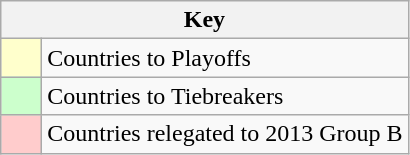<table class="wikitable" style="text-align: center;">
<tr>
<th colspan=2>Key</th>
</tr>
<tr>
<td style="background:#ffffcc; width:20px;"></td>
<td align=left>Countries to Playoffs</td>
</tr>
<tr>
<td style="background:#ccffcc; width:20px;"></td>
<td align=left>Countries to Tiebreakers</td>
</tr>
<tr>
<td style="background:#ffcccc; width:20px;"></td>
<td align=left>Countries relegated to 2013 Group B</td>
</tr>
</table>
